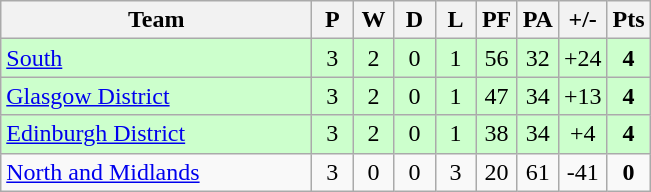<table class="wikitable" style="text-align: center;">
<tr>
<th width="200">Team</th>
<th width="20">P</th>
<th width="20">W</th>
<th width="20">D</th>
<th width="20">L</th>
<th width="20">PF</th>
<th width="20">PA</th>
<th width="25">+/-</th>
<th width="20">Pts</th>
</tr>
<tr bgcolor="#ccffcc">
<td align="left"><a href='#'>South</a></td>
<td>3</td>
<td>2</td>
<td>0</td>
<td>1</td>
<td>56</td>
<td>32</td>
<td>+24</td>
<td><strong>4</strong></td>
</tr>
<tr bgcolor="#ccffcc">
<td align="left"><a href='#'>Glasgow District</a></td>
<td>3</td>
<td>2</td>
<td>0</td>
<td>1</td>
<td>47</td>
<td>34</td>
<td>+13</td>
<td><strong>4</strong></td>
</tr>
<tr bgcolor="#ccffcc">
<td align="left"><a href='#'>Edinburgh District</a></td>
<td>3</td>
<td>2</td>
<td>0</td>
<td>1</td>
<td>38</td>
<td>34</td>
<td>+4</td>
<td><strong>4</strong></td>
</tr>
<tr>
<td align="left"><a href='#'>North and Midlands</a></td>
<td>3</td>
<td>0</td>
<td>0</td>
<td>3</td>
<td>20</td>
<td>61</td>
<td>-41</td>
<td><strong>0</strong></td>
</tr>
</table>
